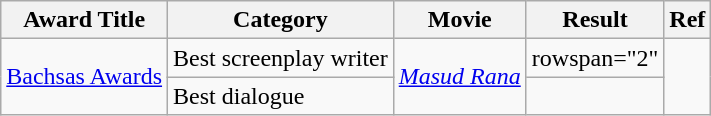<table class="wikitable">
<tr>
<th>Award Title</th>
<th>Category</th>
<th>Movie</th>
<th>Result</th>
<th>Ref</th>
</tr>
<tr>
<td rowspan="2"><a href='#'>Bachsas Awards</a></td>
<td>Best screenplay writer</td>
<td rowspan="2"><a href='#'><em>Masud Rana</em></a></td>
<td>rowspan="2" </td>
<td rowspan="2"></td>
</tr>
<tr>
<td>Best dialogue</td>
</tr>
</table>
